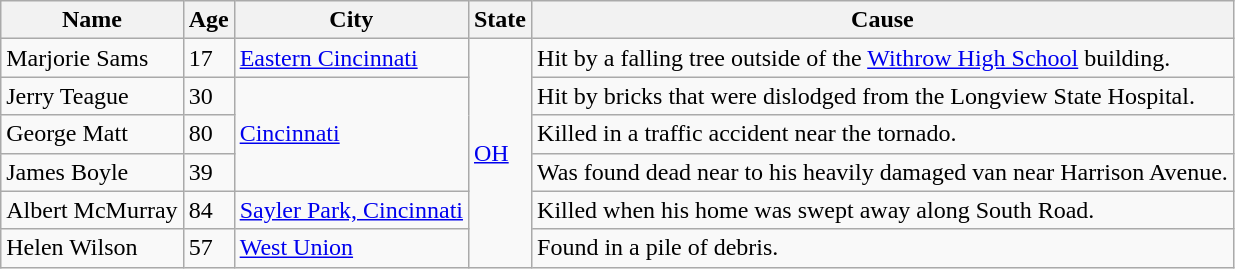<table class="wikitable">
<tr>
<th>Name</th>
<th>Age</th>
<th>City</th>
<th>State</th>
<th>Cause</th>
</tr>
<tr>
<td>Marjorie Sams</td>
<td>17</td>
<td><a href='#'>Eastern Cincinnati</a></td>
<td rowspan="6"><a href='#'>OH</a></td>
<td>Hit by a falling tree outside of the <a href='#'>Withrow High School</a> building.</td>
</tr>
<tr>
<td>Jerry Teague</td>
<td>30</td>
<td rowspan="3"><a href='#'>Cincinnati</a></td>
<td>Hit by bricks that were dislodged from the Longview State Hospital.</td>
</tr>
<tr>
<td>George Matt</td>
<td>80</td>
<td>Killed in a traffic accident near the tornado.</td>
</tr>
<tr>
<td>James Boyle</td>
<td>39</td>
<td>Was found dead near to his heavily damaged van near Harrison Avenue.</td>
</tr>
<tr>
<td>Albert McMurray</td>
<td>84</td>
<td><a href='#'>Sayler Park, Cincinnati</a></td>
<td>Killed when his home was swept away along South Road.</td>
</tr>
<tr>
<td>Helen Wilson</td>
<td>57</td>
<td><a href='#'>West Union</a></td>
<td>Found in a pile of debris.</td>
</tr>
</table>
